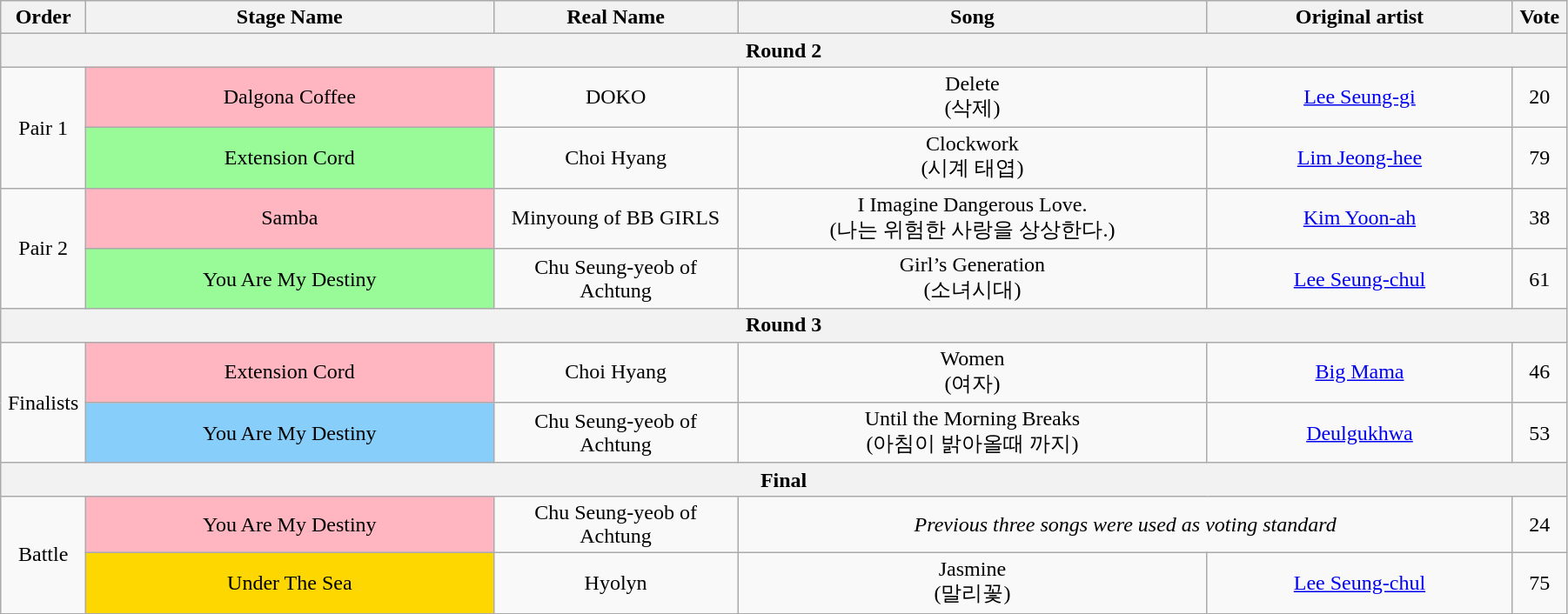<table class="wikitable" style="text-align:center; width:95%;">
<tr>
<th style="width:1%">Order</th>
<th style="width:20%;">Stage Name</th>
<th style="width:12%">Real Name</th>
<th style="width:23%;">Song</th>
<th style="width:15%;">Original artist</th>
<th style="width:1%;">Vote</th>
</tr>
<tr>
<th colspan=6>Round 2</th>
</tr>
<tr>
<td rowspan=2>Pair 1</td>
<td bgcolor="lightpink">Dalgona Coffee</td>
<td>DOKO</td>
<td>Delete<br>(삭제)</td>
<td><a href='#'>Lee Seung-gi</a></td>
<td>20</td>
</tr>
<tr>
<td bgcolor="palegreen">Extension Cord</td>
<td>Choi Hyang</td>
<td>Clockwork<br>(시계 태엽)</td>
<td><a href='#'>Lim Jeong-hee</a></td>
<td>79</td>
</tr>
<tr>
<td rowspan=2>Pair 2</td>
<td bgcolor="lightpink">Samba</td>
<td>Minyoung of BB GIRLS</td>
<td>I Imagine Dangerous Love.<br>(나는 위험한 사랑을 상상한다.)</td>
<td><a href='#'>Kim Yoon-ah</a></td>
<td>38</td>
</tr>
<tr>
<td bgcolor="palegreen">You Are My Destiny</td>
<td>Chu Seung-yeob of Achtung</td>
<td>Girl’s Generation<br>(소녀시대)</td>
<td><a href='#'>Lee Seung-chul</a></td>
<td>61</td>
</tr>
<tr>
<th colspan=6>Round 3</th>
</tr>
<tr>
<td rowspan=2>Finalists</td>
<td bgcolor="lightpink">Extension Cord</td>
<td>Choi Hyang</td>
<td>Women<br>(여자)</td>
<td><a href='#'>Big Mama</a></td>
<td>46</td>
</tr>
<tr>
<td bgcolor="lightskyblue">You Are My Destiny</td>
<td>Chu Seung-yeob of Achtung</td>
<td>Until the Morning Breaks<br>(아침이 밝아올때 까지)</td>
<td><a href='#'>Deulgukhwa</a></td>
<td>53</td>
</tr>
<tr>
<th colspan=6>Final</th>
</tr>
<tr>
<td rowspan=2>Battle</td>
<td bgcolor="lightpink">You Are My Destiny</td>
<td>Chu Seung-yeob of Achtung</td>
<td colspan=2><em>Previous three songs were used as voting standard</em></td>
<td>24</td>
</tr>
<tr>
<td bgcolor="gold">Under The Sea</td>
<td>Hyolyn</td>
<td>Jasmine<br>(말리꽃)</td>
<td><a href='#'>Lee Seung-chul</a></td>
<td>75</td>
</tr>
</table>
